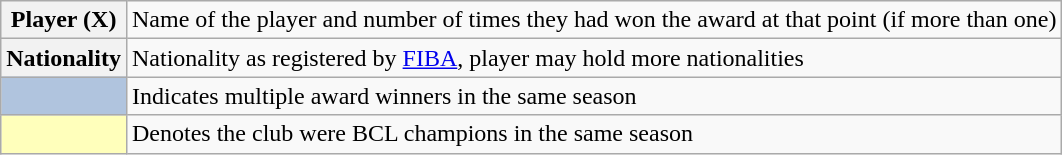<table class="wikitable plainrowheaders">
<tr>
<th scope="row"><strong>Player (X)</strong></th>
<td>Name of the player and number of times they had won the award at that point (if more than one)</td>
</tr>
<tr>
<th scope="row"><strong>Nationality</strong></th>
<td>Nationality as registered by <a href='#'>FIBA</a>, player may hold more nationalities</td>
</tr>
<tr>
<th scope="row" style="text-align:center; background:#B0C4DE"></th>
<td>Indicates multiple award winners in the same season</td>
</tr>
<tr>
<th scope="row" style="text-align:center; background:#ffb"></th>
<td>Denotes the club were BCL champions in the same season</td>
</tr>
</table>
